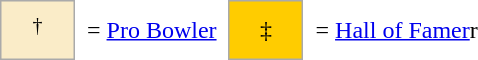<table border=0 cellspacing="0" cellpadding="8">
<tr>
<td style="background-color:#faecc8; border:1px solid #aaaaaa; width:2em;" align=center><sup>†</sup></td>
<td>= <a href='#'>Pro Bowler</a></td>
<td style="background-color:#FFCC00; border:1px solid #aaaaaa; width:2em; text-align:center;">‡</td>
<td>= <a href='#'>Hall of Famer</a>r</td>
</tr>
</table>
